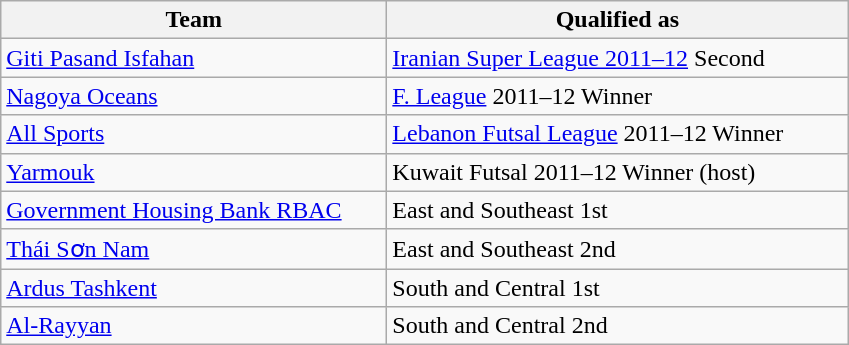<table class="wikitable">
<tr>
<th width=250>Team</th>
<th width=300>Qualified as</th>
</tr>
<tr>
<td> <a href='#'>Giti Pasand Isfahan</a></td>
<td><a href='#'>Iranian Super League 2011–12</a> Second</td>
</tr>
<tr>
<td> <a href='#'>Nagoya Oceans</a></td>
<td><a href='#'>F. League</a> 2011–12 Winner</td>
</tr>
<tr>
<td> <a href='#'>All Sports</a></td>
<td><a href='#'>Lebanon Futsal League</a> 2011–12 Winner</td>
</tr>
<tr>
<td> <a href='#'>Yarmouk</a></td>
<td>Kuwait Futsal 2011–12 Winner (host)</td>
</tr>
<tr>
<td> <a href='#'>Government Housing Bank RBAC</a></td>
<td>East and Southeast 1st</td>
</tr>
<tr>
<td> <a href='#'>Thái Sơn Nam</a></td>
<td>East and Southeast 2nd</td>
</tr>
<tr>
<td> <a href='#'>Ardus Tashkent</a></td>
<td>South and Central 1st</td>
</tr>
<tr>
<td> <a href='#'>Al-Rayyan</a></td>
<td>South and Central 2nd</td>
</tr>
</table>
